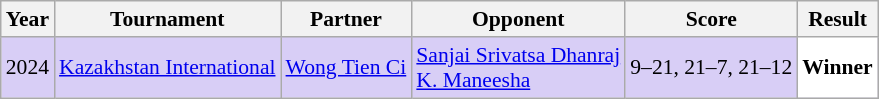<table class="sortable wikitable" style="font-size: 90%;">
<tr>
<th>Year</th>
<th>Tournament</th>
<th>Partner</th>
<th>Opponent</th>
<th>Score</th>
<th>Result</th>
</tr>
<tr style="background:#D8CEF6">
<td align="center">2024</td>
<td align="left"><a href='#'>Kazakhstan International</a></td>
<td align="left"> <a href='#'>Wong Tien Ci</a></td>
<td align="left"> <a href='#'>Sanjai Srivatsa Dhanraj</a><br> <a href='#'>K. Maneesha</a></td>
<td align="left">9–21, 21–7, 21–12</td>
<td style="text-align:left; background:white"> <strong>Winner</strong></td>
</tr>
</table>
